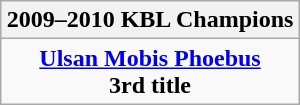<table class=wikitable style="text-align:center; margin:auto">
<tr>
<th>2009–2010 KBL Champions</th>
</tr>
<tr>
<td><strong><a href='#'>Ulsan Mobis Phoebus</a></strong><br><strong>3rd title</strong></td>
</tr>
</table>
